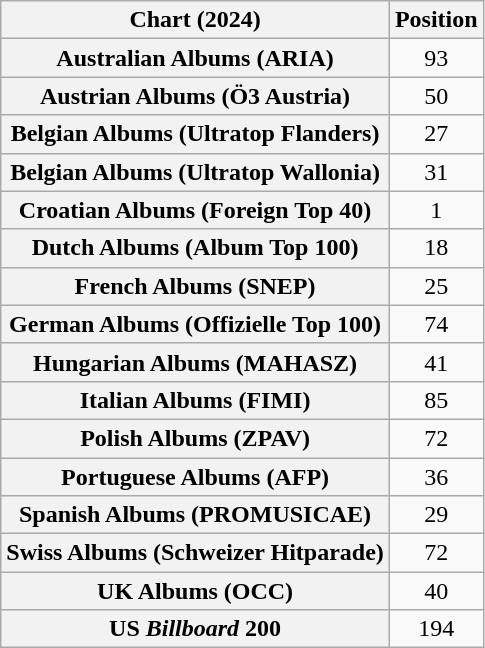<table class="wikitable sortable plainrowheaders" style="text-align:center">
<tr>
<th scope="col">Chart (2024)</th>
<th scope="col">Position</th>
</tr>
<tr>
<th scope="row">Australian Albums (ARIA)</th>
<td>93</td>
</tr>
<tr>
<th scope="row">Austrian Albums (Ö3 Austria)</th>
<td>50</td>
</tr>
<tr>
<th scope="row">Belgian Albums (Ultratop Flanders)</th>
<td>27</td>
</tr>
<tr>
<th scope="row">Belgian Albums (Ultratop Wallonia)</th>
<td>31</td>
</tr>
<tr>
<th scope="row">Croatian Albums (Foreign Top 40)</th>
<td>1</td>
</tr>
<tr>
<th scope="row">Dutch Albums (Album Top 100)</th>
<td>18</td>
</tr>
<tr>
<th scope="row">French Albums (SNEP)</th>
<td>25</td>
</tr>
<tr>
<th scope="row">German Albums (Offizielle Top 100)</th>
<td>74</td>
</tr>
<tr>
<th scope="row">Hungarian Albums (MAHASZ)</th>
<td>41</td>
</tr>
<tr>
<th scope="row">Italian Albums (FIMI)</th>
<td>85</td>
</tr>
<tr>
<th scope="row">Polish Albums (ZPAV)</th>
<td>72</td>
</tr>
<tr>
<th scope="row">Portuguese Albums (AFP)</th>
<td>36</td>
</tr>
<tr>
<th scope="row">Spanish Albums (PROMUSICAE)</th>
<td>29</td>
</tr>
<tr>
<th scope="row">Swiss Albums (Schweizer Hitparade)</th>
<td>72</td>
</tr>
<tr>
<th scope="row">UK Albums (OCC)</th>
<td>40</td>
</tr>
<tr>
<th scope="row">US <em>Billboard</em> 200</th>
<td>194</td>
</tr>
</table>
